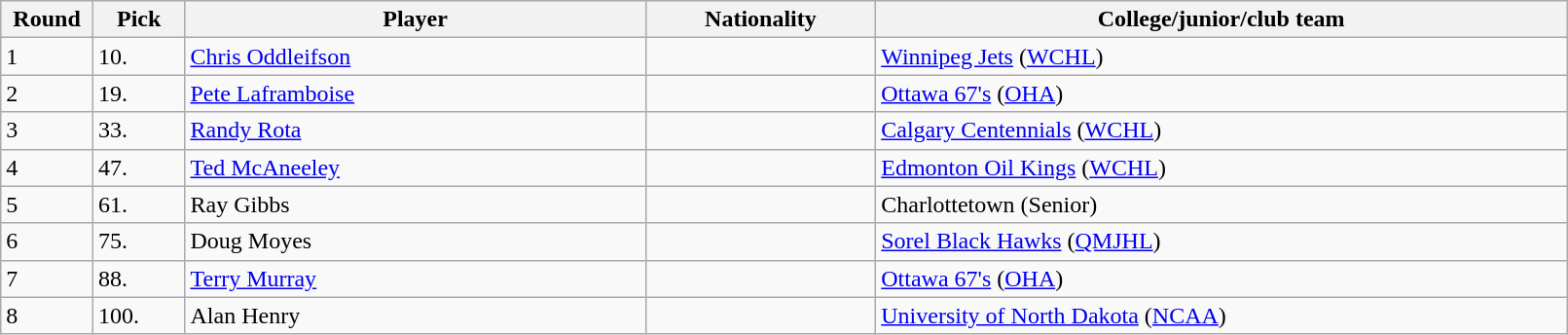<table class="wikitable">
<tr>
<th bgcolor="#DDDDFF" width="5%">Round</th>
<th bgcolor="#DDDDFF" width="5%">Pick</th>
<th bgcolor="#DDDDFF" width="25%">Player</th>
<th bgcolor="#DDDDFF" width="12.5%">Nationality</th>
<th bgcolor="#DDDDFF" width="37.5%">College/junior/club team</th>
</tr>
<tr>
<td>1</td>
<td>10.</td>
<td><a href='#'>Chris Oddleifson</a></td>
<td></td>
<td><a href='#'>Winnipeg Jets</a> (<a href='#'>WCHL</a>)</td>
</tr>
<tr>
<td>2</td>
<td>19.</td>
<td><a href='#'>Pete Laframboise</a></td>
<td></td>
<td><a href='#'>Ottawa 67's</a> (<a href='#'>OHA</a>)</td>
</tr>
<tr>
<td>3</td>
<td>33.</td>
<td><a href='#'>Randy Rota</a></td>
<td></td>
<td><a href='#'>Calgary Centennials</a> (<a href='#'>WCHL</a>)</td>
</tr>
<tr>
<td>4</td>
<td>47.</td>
<td><a href='#'>Ted McAneeley</a></td>
<td></td>
<td><a href='#'>Edmonton Oil Kings</a> (<a href='#'>WCHL</a>)</td>
</tr>
<tr>
<td>5</td>
<td>61.</td>
<td>Ray Gibbs</td>
<td></td>
<td>Charlottetown (Senior)</td>
</tr>
<tr>
<td>6</td>
<td>75.</td>
<td>Doug Moyes</td>
<td></td>
<td><a href='#'>Sorel Black Hawks</a> (<a href='#'>QMJHL</a>)</td>
</tr>
<tr>
<td>7</td>
<td>88.</td>
<td><a href='#'>Terry Murray</a></td>
<td></td>
<td><a href='#'>Ottawa 67's</a> (<a href='#'>OHA</a>)</td>
</tr>
<tr>
<td>8</td>
<td>100.</td>
<td>Alan Henry</td>
<td></td>
<td><a href='#'>University of North Dakota</a> (<a href='#'>NCAA</a>)</td>
</tr>
</table>
